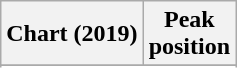<table class="wikitable sortable plainrowheaders" style="text-align:center">
<tr>
<th scope="col">Chart (2019)</th>
<th scope="col">Peak<br>position</th>
</tr>
<tr>
</tr>
<tr>
</tr>
</table>
